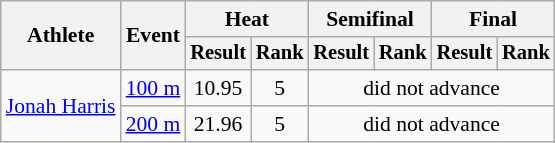<table class="wikitable" style="font-size:90%">
<tr>
<th rowspan=2>Athlete</th>
<th rowspan=2>Event</th>
<th colspan=2>Heat</th>
<th colspan=2>Semifinal</th>
<th colspan=2>Final</th>
</tr>
<tr style="font-size:95%">
<th>Result</th>
<th>Rank</th>
<th>Result</th>
<th>Rank</th>
<th>Result</th>
<th>Rank</th>
</tr>
<tr align=center>
<td align=left rowspan=2><a href='#'>Jonah Harris</a></td>
<td align=left><a href='#'>100 m</a></td>
<td>10.95</td>
<td>5</td>
<td Colspan=4>did not advance</td>
</tr>
<tr align=center>
<td align=left><a href='#'>200 m</a></td>
<td>21.96</td>
<td>5</td>
<td colspan=4>did not advance</td>
</tr>
</table>
